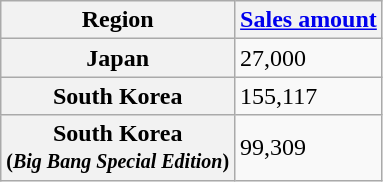<table class="wikitable plainrowheaders sortable">
<tr>
<th>Region</th>
<th><a href='#'>Sales amount</a></th>
</tr>
<tr>
<th scope="row">Japan</th>
<td>27,000</td>
</tr>
<tr>
<th scope="row">South Korea</th>
<td>155,117</td>
</tr>
<tr>
<th scope="row">South Korea<br><small>(<em>Big Bang Special Edition</em>)</small></th>
<td>99,309</td>
</tr>
</table>
